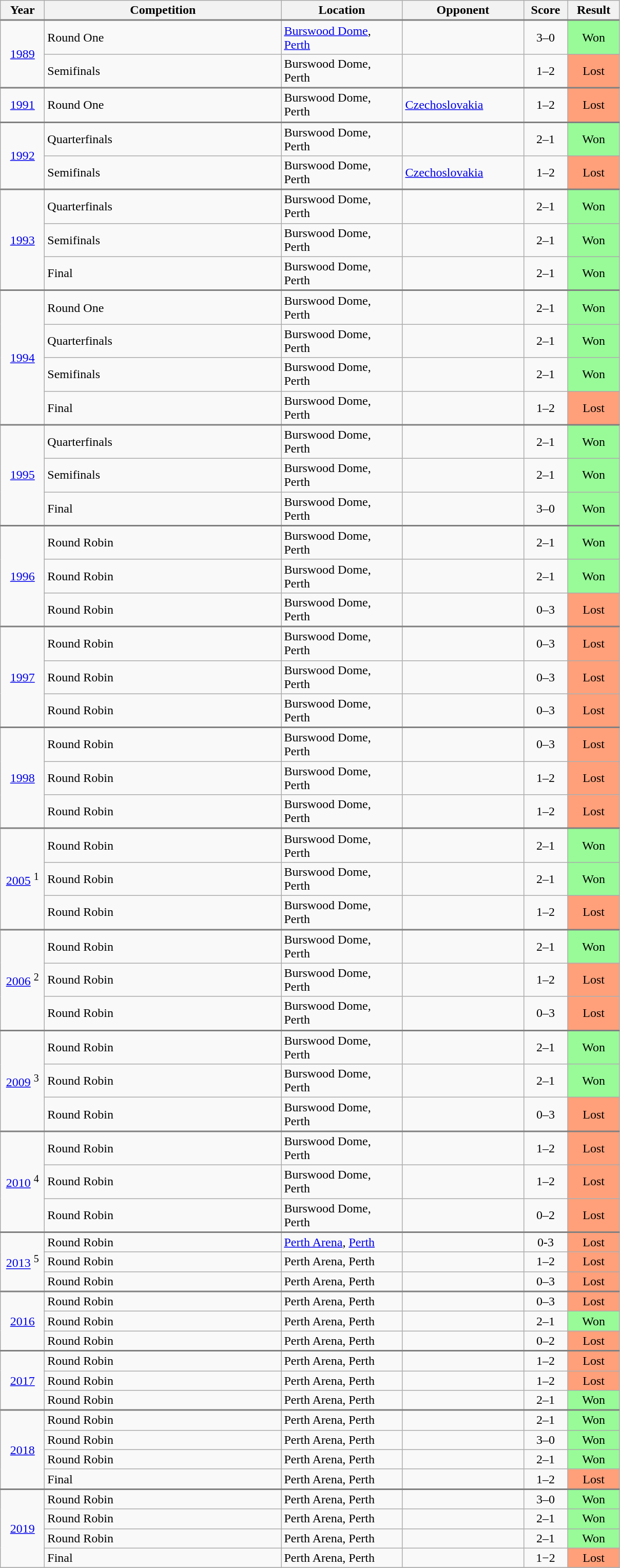<table class="wikitable">
<tr>
<th width="50">Year</th>
<th width="300">Competition</th>
<th width="150">Location</th>
<th width="150">Opponent</th>
<th width="50">Score</th>
<th width="60">Result</th>
</tr>
<tr style="border-top:2px solid gray;">
<td align="center" rowspan="2"><a href='#'>1989</a></td>
<td>Round One</td>
<td><a href='#'>Burswood Dome</a>, <a href='#'>Perth</a></td>
<td></td>
<td align="center">3–0</td>
<td align="center" bgcolor="#98FB98">Won</td>
</tr>
<tr>
<td>Semifinals</td>
<td>Burswood Dome, Perth</td>
<td></td>
<td align="center">1–2</td>
<td align="center" bgcolor="#FFA07A">Lost</td>
</tr>
<tr style="border-top:2px solid gray;">
<td align="center" rowspan="1"><a href='#'>1991</a></td>
<td>Round One</td>
<td>Burswood Dome, Perth</td>
<td> <a href='#'>Czechoslovakia</a></td>
<td align="center">1–2</td>
<td align="center" bgcolor="#FFA07A">Lost</td>
</tr>
<tr style="border-top:2px solid gray;">
<td align="center" rowspan="2"><a href='#'>1992</a></td>
<td>Quarterfinals</td>
<td>Burswood Dome, Perth</td>
<td></td>
<td align="center">2–1</td>
<td align="center" bgcolor="#98FB98">Won</td>
</tr>
<tr>
<td>Semifinals</td>
<td>Burswood Dome, Perth</td>
<td> <a href='#'>Czechoslovakia</a></td>
<td align="center">1–2</td>
<td align="center" bgcolor="#FFA07A">Lost</td>
</tr>
<tr style="border-top:2px solid gray;">
<td align="center" rowspan="3"><a href='#'>1993</a></td>
<td>Quarterfinals</td>
<td>Burswood Dome, Perth</td>
<td></td>
<td align="center">2–1</td>
<td align="center" bgcolor="#98FB98">Won</td>
</tr>
<tr>
<td>Semifinals</td>
<td>Burswood Dome, Perth</td>
<td></td>
<td align="center">2–1</td>
<td align="center" bgcolor="#98FB98">Won</td>
</tr>
<tr>
<td>Final</td>
<td>Burswood Dome, Perth</td>
<td></td>
<td align="center">2–1</td>
<td align="center" bgcolor="#98FB98">Won</td>
</tr>
<tr style="border-top:2px solid gray;">
<td align="center" rowspan="4"><a href='#'>1994</a></td>
<td>Round One</td>
<td>Burswood Dome, Perth</td>
<td></td>
<td align="center">2–1</td>
<td align="center" bgcolor="#98FB98">Won</td>
</tr>
<tr>
<td>Quarterfinals</td>
<td>Burswood Dome, Perth</td>
<td></td>
<td align="center">2–1</td>
<td align="center" bgcolor="#98FB98">Won</td>
</tr>
<tr>
<td>Semifinals</td>
<td>Burswood Dome, Perth</td>
<td></td>
<td align="center">2–1</td>
<td align="center" bgcolor="#98FB98">Won</td>
</tr>
<tr>
<td>Final</td>
<td>Burswood Dome, Perth</td>
<td></td>
<td align="center">1–2</td>
<td align="center" bgcolor="#FFA07A">Lost</td>
</tr>
<tr style="border-top:2px solid gray;">
<td align="center" rowspan="3"><a href='#'>1995</a></td>
<td>Quarterfinals</td>
<td>Burswood Dome, Perth</td>
<td></td>
<td align="center">2–1</td>
<td align="center" bgcolor="#98FB98">Won</td>
</tr>
<tr>
<td>Semifinals</td>
<td>Burswood Dome, Perth</td>
<td></td>
<td align="center">2–1</td>
<td align="center" bgcolor="#98FB98">Won</td>
</tr>
<tr>
<td>Final</td>
<td>Burswood Dome, Perth</td>
<td></td>
<td align="center">3–0</td>
<td align="center" bgcolor="#98FB98">Won</td>
</tr>
<tr style="border-top:2px solid gray;">
<td align="center" rowspan="3"><a href='#'>1996</a></td>
<td>Round Robin</td>
<td>Burswood Dome, Perth</td>
<td></td>
<td align="center">2–1</td>
<td align="center" bgcolor="#98FB98">Won</td>
</tr>
<tr>
<td>Round Robin</td>
<td>Burswood Dome, Perth</td>
<td></td>
<td align="center">2–1</td>
<td align="center" bgcolor="#98FB98">Won</td>
</tr>
<tr>
<td>Round Robin</td>
<td>Burswood Dome, Perth</td>
<td></td>
<td align="center">0–3</td>
<td align="center" bgcolor="#FFA07A">Lost</td>
</tr>
<tr style="border-top:2px solid gray;">
<td align="center" rowspan="3"><a href='#'>1997</a></td>
<td>Round Robin</td>
<td>Burswood Dome, Perth</td>
<td></td>
<td align="center">0–3</td>
<td align="center" bgcolor="#FFA07A">Lost</td>
</tr>
<tr>
<td>Round Robin</td>
<td>Burswood Dome, Perth</td>
<td></td>
<td align="center">0–3</td>
<td align="center" bgcolor="#FFA07A">Lost</td>
</tr>
<tr>
<td>Round Robin</td>
<td>Burswood Dome, Perth</td>
<td></td>
<td align="center">0–3</td>
<td align="center" bgcolor="#FFA07A">Lost</td>
</tr>
<tr style="border-top:2px solid gray;">
<td align="center" rowspan="3"><a href='#'>1998</a></td>
<td>Round Robin</td>
<td>Burswood Dome, Perth</td>
<td></td>
<td align="center">0–3</td>
<td align="center" bgcolor="#FFA07A">Lost</td>
</tr>
<tr>
<td>Round Robin</td>
<td>Burswood Dome, Perth</td>
<td></td>
<td align="center">1–2</td>
<td align="center" bgcolor="#FFA07A">Lost</td>
</tr>
<tr>
<td>Round Robin</td>
<td>Burswood Dome, Perth</td>
<td></td>
<td align="center">1–2</td>
<td align="center" bgcolor="#FFA07A">Lost</td>
</tr>
<tr style="border-top:2px solid gray;">
<td align="center" rowspan="3"><a href='#'>2005</a> <sup>1</sup></td>
<td>Round Robin</td>
<td>Burswood Dome, Perth</td>
<td></td>
<td align="center">2–1</td>
<td align="center" bgcolor="#98FB98">Won</td>
</tr>
<tr>
<td>Round Robin</td>
<td>Burswood Dome, Perth</td>
<td></td>
<td align="center">2–1</td>
<td align="center" bgcolor="#98FB98">Won</td>
</tr>
<tr>
<td>Round Robin</td>
<td>Burswood Dome, Perth</td>
<td></td>
<td align="center">1–2</td>
<td align="center" bgcolor="#FFA07A">Lost</td>
</tr>
<tr style="border-top:2px solid gray;">
<td align="center" rowspan="3"><a href='#'>2006</a> <sup>2</sup></td>
<td>Round Robin</td>
<td>Burswood Dome, Perth</td>
<td></td>
<td align="center">2–1</td>
<td align="center" bgcolor="#98FB98">Won</td>
</tr>
<tr>
<td>Round Robin</td>
<td>Burswood Dome, Perth</td>
<td></td>
<td align="center">1–2</td>
<td align="center" bgcolor="#FFA07A">Lost</td>
</tr>
<tr>
<td>Round Robin</td>
<td>Burswood Dome, Perth</td>
<td></td>
<td align="center">0–3</td>
<td align="center" bgcolor="#FFA07A">Lost</td>
</tr>
<tr style="border-top:2px solid gray;">
<td align="center" rowspan="3"><a href='#'>2009</a> <sup>3</sup></td>
<td>Round Robin</td>
<td>Burswood Dome, Perth</td>
<td></td>
<td align="center">2–1</td>
<td align="center" bgcolor="#98FB98">Won</td>
</tr>
<tr>
<td>Round Robin</td>
<td>Burswood Dome, Perth</td>
<td></td>
<td align="center">2–1</td>
<td align="center" bgcolor="#98FB98">Won</td>
</tr>
<tr>
<td>Round Robin</td>
<td>Burswood Dome, Perth</td>
<td></td>
<td align="center">0–3</td>
<td align="center" bgcolor="#FFA07A">Lost</td>
</tr>
<tr style="border-top:2px solid gray;">
<td align="center" rowspan="3"><a href='#'>2010</a> <sup>4</sup></td>
<td>Round Robin</td>
<td>Burswood Dome, Perth</td>
<td></td>
<td align="center">1–2</td>
<td align="center" bgcolor="#FFA07A">Lost</td>
</tr>
<tr>
<td>Round Robin</td>
<td>Burswood Dome, Perth</td>
<td></td>
<td align="center">1–2</td>
<td align="center" bgcolor="#FFA07A">Lost</td>
</tr>
<tr>
<td>Round Robin</td>
<td>Burswood Dome, Perth</td>
<td></td>
<td align="center">0–2</td>
<td align="center" bgcolor="#FFA07A">Lost</td>
</tr>
<tr style="border-top:2px solid gray;">
<td align="center" rowspan="3"><a href='#'>2013</a> <sup>5</sup></td>
<td>Round Robin</td>
<td><a href='#'>Perth Arena</a>, <a href='#'>Perth</a></td>
<td></td>
<td align="center">0-3</td>
<td align="center" bgcolor="#FFA07A">Lost</td>
</tr>
<tr>
<td>Round Robin</td>
<td>Perth Arena, Perth</td>
<td></td>
<td align="center">1–2</td>
<td align="center" bgcolor="#FFA07A">Lost</td>
</tr>
<tr>
<td>Round Robin</td>
<td>Perth Arena, Perth</td>
<td></td>
<td align="center">0–3</td>
<td align="center" bgcolor="#FFA07A">Lost</td>
</tr>
<tr style="border-top:2px solid gray;">
<td align="center" rowspan="3"><a href='#'>2016</a></td>
<td>Round Robin</td>
<td>Perth Arena, Perth</td>
<td></td>
<td align="center">0–3</td>
<td align="center" bgcolor="#FFA07A">Lost</td>
</tr>
<tr>
<td>Round Robin</td>
<td>Perth Arena, Perth</td>
<td></td>
<td align="center">2–1</td>
<td align="center" bgcolor="#98FB98">Won</td>
</tr>
<tr>
<td>Round Robin</td>
<td>Perth Arena, Perth</td>
<td></td>
<td align="center">0–2</td>
<td align="center" bgcolor="#FFA07A">Lost</td>
</tr>
<tr style="border-top:2px solid gray;">
<td align="center" rowspan="3"><a href='#'>2017</a></td>
<td>Round Robin</td>
<td>Perth Arena, Perth</td>
<td></td>
<td align="center">1–2</td>
<td align="center" bgcolor="#FFA07A">Lost</td>
</tr>
<tr>
<td>Round Robin</td>
<td>Perth Arena, Perth</td>
<td></td>
<td align="center">1–2</td>
<td align="center" bgcolor="#FFA07A">Lost</td>
</tr>
<tr>
<td>Round Robin</td>
<td>Perth Arena, Perth</td>
<td></td>
<td align="center">2–1</td>
<td align="center" bgcolor="#98FB98">Won</td>
</tr>
<tr style="border-top:2px solid gray;">
<td align="center" rowspan="4"><a href='#'>2018</a></td>
<td>Round Robin</td>
<td>Perth Arena, Perth</td>
<td></td>
<td align="center">2–1</td>
<td align="center" bgcolor="#98FB98">Won</td>
</tr>
<tr>
<td>Round Robin</td>
<td>Perth Arena, Perth</td>
<td></td>
<td align="center">3–0</td>
<td align="center" bgcolor="#98FB98">Won</td>
</tr>
<tr>
<td>Round Robin</td>
<td>Perth Arena, Perth</td>
<td></td>
<td align="center">2–1</td>
<td align="center" bgcolor="#98FB98">Won</td>
</tr>
<tr>
<td>Final</td>
<td>Perth Arena, Perth</td>
<td></td>
<td align="center">1–2</td>
<td align="center" bgcolor="#FFA07A">Lost</td>
</tr>
<tr style="border-top:2px solid gray;">
<td align="center" rowspan="4"><a href='#'>2019</a></td>
<td>Round Robin</td>
<td>Perth Arena, Perth</td>
<td></td>
<td align="center">3–0</td>
<td align="center" bgcolor="#98FB98">Won</td>
</tr>
<tr>
<td>Round Robin</td>
<td>Perth Arena, Perth</td>
<td></td>
<td align="center">2–1</td>
<td align="center" bgcolor="#98FB98">Won</td>
</tr>
<tr>
<td>Round Robin</td>
<td>Perth Arena, Perth</td>
<td></td>
<td align="center">2–1</td>
<td align="center" bgcolor="#98FB98">Won</td>
</tr>
<tr>
<td>Final</td>
<td>Perth Arena, Perth</td>
<td></td>
<td align="center">1−2</td>
<td align="center" bgcolor="#FFA07A">Lost</td>
</tr>
<tr>
</tr>
</table>
